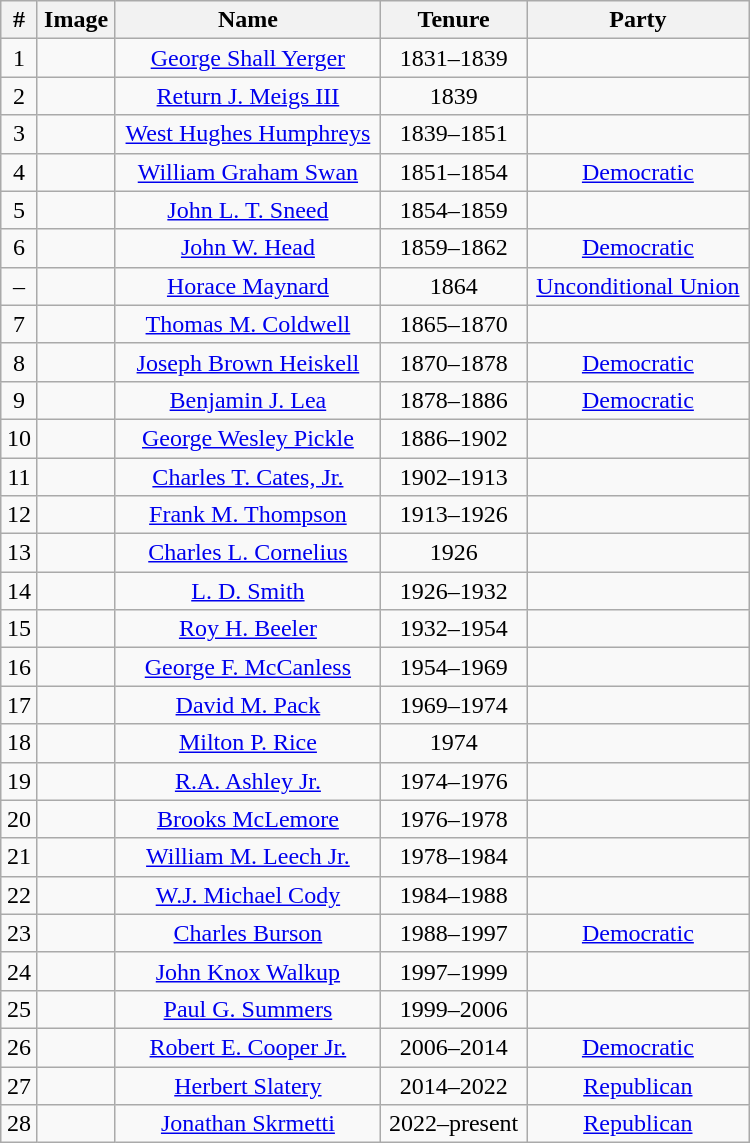<table class="wikitable" width="500px" style="text-align:center;">
<tr>
<th>#</th>
<th>Image</th>
<th>Name</th>
<th>Tenure</th>
<th>Party</th>
</tr>
<tr>
<td>1</td>
<td></td>
<td><a href='#'>George Shall Yerger</a></td>
<td>1831–1839</td>
<td></td>
</tr>
<tr>
<td>2</td>
<td></td>
<td><a href='#'>Return J. Meigs III</a></td>
<td>1839</td>
<td></td>
</tr>
<tr>
<td>3</td>
<td></td>
<td><a href='#'>West Hughes Humphreys</a></td>
<td>1839–1851</td>
<td></td>
</tr>
<tr>
<td>4</td>
<td></td>
<td><a href='#'>William Graham Swan</a></td>
<td>1851–1854</td>
<td><a href='#'>Democratic</a></td>
</tr>
<tr>
<td>5</td>
<td></td>
<td><a href='#'>John L. T. Sneed</a></td>
<td>1854–1859</td>
<td></td>
</tr>
<tr>
<td>6</td>
<td></td>
<td><a href='#'>John W. Head</a></td>
<td>1859–1862</td>
<td><a href='#'>Democratic</a></td>
</tr>
<tr>
<td>–</td>
<td></td>
<td><a href='#'>Horace Maynard</a></td>
<td>1864</td>
<td><a href='#'>Unconditional Union</a></td>
</tr>
<tr>
<td>7</td>
<td></td>
<td><a href='#'>Thomas M. Coldwell</a></td>
<td>1865–1870</td>
<td></td>
</tr>
<tr>
<td>8</td>
<td></td>
<td><a href='#'>Joseph Brown Heiskell</a></td>
<td>1870–1878</td>
<td><a href='#'>Democratic</a></td>
</tr>
<tr>
<td>9</td>
<td></td>
<td><a href='#'>Benjamin J. Lea</a></td>
<td>1878–1886</td>
<td><a href='#'>Democratic</a></td>
</tr>
<tr>
<td>10</td>
<td></td>
<td><a href='#'>George Wesley Pickle</a></td>
<td>1886–1902</td>
<td></td>
</tr>
<tr>
<td>11</td>
<td></td>
<td><a href='#'>Charles T. Cates, Jr.</a></td>
<td>1902–1913</td>
<td></td>
</tr>
<tr>
<td>12</td>
<td></td>
<td><a href='#'>Frank M. Thompson</a></td>
<td>1913–1926</td>
<td></td>
</tr>
<tr>
<td>13</td>
<td></td>
<td><a href='#'>Charles L. Cornelius</a></td>
<td>1926</td>
<td></td>
</tr>
<tr>
<td>14</td>
<td></td>
<td><a href='#'>L. D. Smith</a></td>
<td>1926–1932</td>
<td></td>
</tr>
<tr>
<td>15</td>
<td></td>
<td><a href='#'>Roy H. Beeler</a></td>
<td>1932–1954</td>
<td></td>
</tr>
<tr>
<td>16</td>
<td></td>
<td><a href='#'>George F. McCanless</a></td>
<td>1954–1969</td>
<td></td>
</tr>
<tr>
<td>17</td>
<td></td>
<td><a href='#'>David M. Pack</a></td>
<td>1969–1974</td>
<td></td>
</tr>
<tr>
<td>18</td>
<td></td>
<td><a href='#'>Milton P. Rice</a></td>
<td>1974</td>
<td></td>
</tr>
<tr>
<td>19</td>
<td></td>
<td><a href='#'>R.A. Ashley Jr.</a></td>
<td>1974–1976</td>
<td></td>
</tr>
<tr>
<td>20</td>
<td></td>
<td><a href='#'>Brooks McLemore</a></td>
<td>1976–1978</td>
<td></td>
</tr>
<tr>
<td>21</td>
<td></td>
<td><a href='#'>William M. Leech Jr.</a></td>
<td>1978–1984</td>
<td></td>
</tr>
<tr>
<td>22</td>
<td></td>
<td><a href='#'>W.J. Michael Cody</a></td>
<td>1984–1988</td>
<td></td>
</tr>
<tr>
<td>23</td>
<td></td>
<td><a href='#'>Charles Burson</a></td>
<td>1988–1997</td>
<td><a href='#'>Democratic</a></td>
</tr>
<tr>
<td>24</td>
<td></td>
<td><a href='#'>John Knox Walkup</a></td>
<td>1997–1999</td>
<td></td>
</tr>
<tr>
<td>25</td>
<td></td>
<td><a href='#'>Paul G. Summers</a></td>
<td>1999–2006</td>
<td></td>
</tr>
<tr>
<td>26</td>
<td></td>
<td><a href='#'>Robert E. Cooper Jr.</a></td>
<td>2006–2014</td>
<td><a href='#'>Democratic</a></td>
</tr>
<tr>
<td>27</td>
<td></td>
<td><a href='#'>Herbert Slatery</a></td>
<td>2014–2022</td>
<td><a href='#'>Republican</a></td>
</tr>
<tr>
<td>28</td>
<td></td>
<td><a href='#'>Jonathan Skrmetti </a></td>
<td>2022–present</td>
<td><a href='#'>Republican</a></td>
</tr>
</table>
